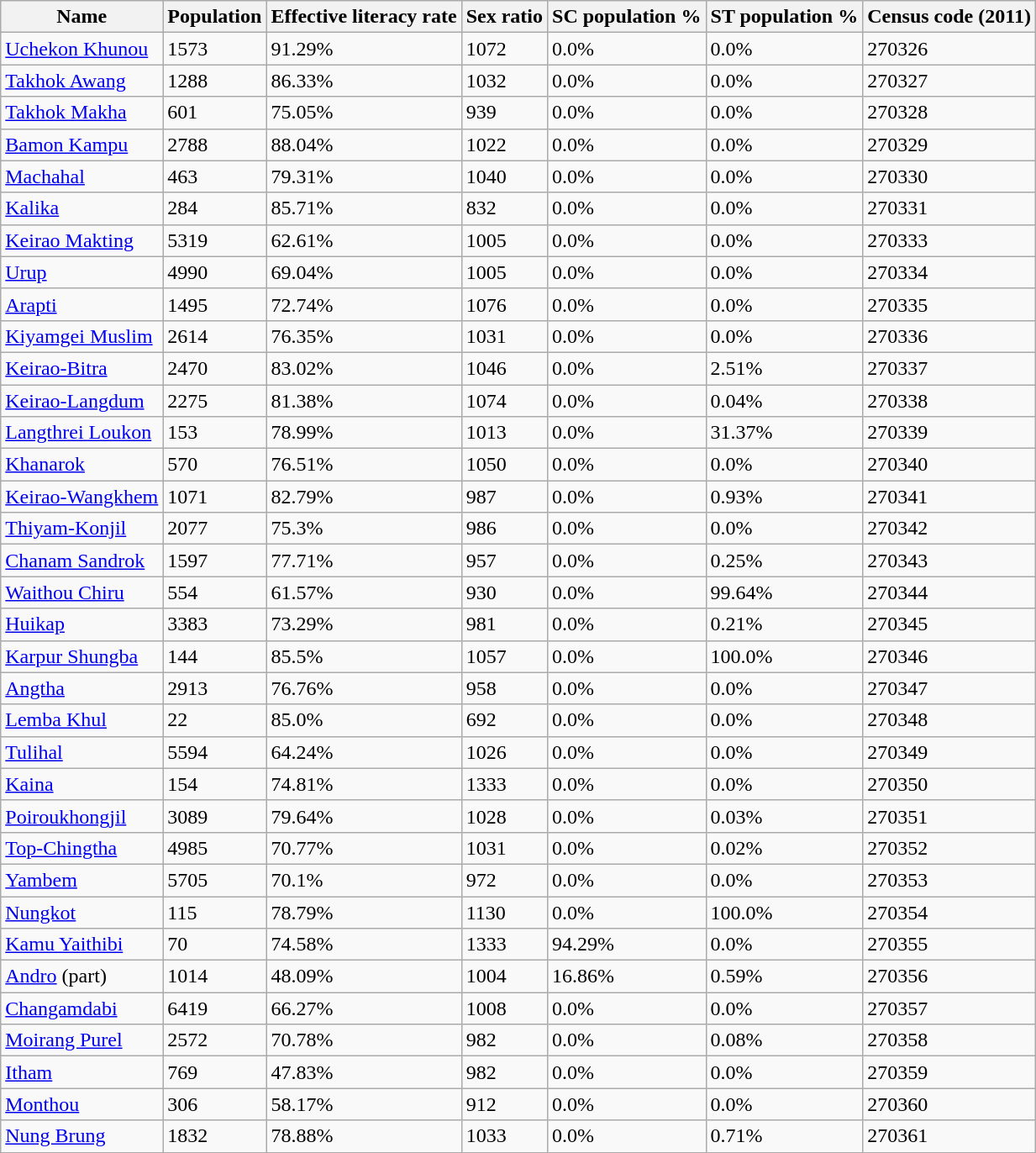<table class="wikitable sortable">
<tr>
<th>Name</th>
<th>Population</th>
<th>Effective literacy rate</th>
<th>Sex ratio</th>
<th>SC population %</th>
<th>ST population %</th>
<th>Census code (2011)</th>
</tr>
<tr>
<td><a href='#'>Uchekon Khunou</a></td>
<td>1573</td>
<td>91.29%</td>
<td>1072</td>
<td>0.0%</td>
<td>0.0%</td>
<td>270326</td>
</tr>
<tr>
<td><a href='#'>Takhok Awang</a></td>
<td>1288</td>
<td>86.33%</td>
<td>1032</td>
<td>0.0%</td>
<td>0.0%</td>
<td>270327</td>
</tr>
<tr>
<td><a href='#'>Takhok Makha</a></td>
<td>601</td>
<td>75.05%</td>
<td>939</td>
<td>0.0%</td>
<td>0.0%</td>
<td>270328</td>
</tr>
<tr>
<td><a href='#'>Bamon Kampu</a></td>
<td>2788</td>
<td>88.04%</td>
<td>1022</td>
<td>0.0%</td>
<td>0.0%</td>
<td>270329</td>
</tr>
<tr>
<td><a href='#'>Machahal</a></td>
<td>463</td>
<td>79.31%</td>
<td>1040</td>
<td>0.0%</td>
<td>0.0%</td>
<td>270330</td>
</tr>
<tr>
<td><a href='#'>Kalika</a></td>
<td>284</td>
<td>85.71%</td>
<td>832</td>
<td>0.0%</td>
<td>0.0%</td>
<td>270331</td>
</tr>
<tr>
<td><a href='#'>Keirao Makting</a></td>
<td>5319</td>
<td>62.61%</td>
<td>1005</td>
<td>0.0%</td>
<td>0.0%</td>
<td>270333</td>
</tr>
<tr>
<td><a href='#'>Urup</a></td>
<td>4990</td>
<td>69.04%</td>
<td>1005</td>
<td>0.0%</td>
<td>0.0%</td>
<td>270334</td>
</tr>
<tr>
<td><a href='#'>Arapti</a></td>
<td>1495</td>
<td>72.74%</td>
<td>1076</td>
<td>0.0%</td>
<td>0.0%</td>
<td>270335</td>
</tr>
<tr>
<td><a href='#'>Kiyamgei Muslim</a></td>
<td>2614</td>
<td>76.35%</td>
<td>1031</td>
<td>0.0%</td>
<td>0.0%</td>
<td>270336</td>
</tr>
<tr>
<td><a href='#'>Keirao-Bitra</a></td>
<td>2470</td>
<td>83.02%</td>
<td>1046</td>
<td>0.0%</td>
<td>2.51%</td>
<td>270337</td>
</tr>
<tr>
<td><a href='#'>Keirao-Langdum</a></td>
<td>2275</td>
<td>81.38%</td>
<td>1074</td>
<td>0.0%</td>
<td>0.04%</td>
<td>270338</td>
</tr>
<tr>
<td><a href='#'>Langthrei Loukon</a></td>
<td>153</td>
<td>78.99%</td>
<td>1013</td>
<td>0.0%</td>
<td>31.37%</td>
<td>270339</td>
</tr>
<tr>
<td><a href='#'>Khanarok</a></td>
<td>570</td>
<td>76.51%</td>
<td>1050</td>
<td>0.0%</td>
<td>0.0%</td>
<td>270340</td>
</tr>
<tr>
<td><a href='#'>Keirao-Wangkhem</a></td>
<td>1071</td>
<td>82.79%</td>
<td>987</td>
<td>0.0%</td>
<td>0.93%</td>
<td>270341</td>
</tr>
<tr>
<td><a href='#'>Thiyam-Konjil</a></td>
<td>2077</td>
<td>75.3%</td>
<td>986</td>
<td>0.0%</td>
<td>0.0%</td>
<td>270342</td>
</tr>
<tr>
<td><a href='#'>Chanam Sandrok</a></td>
<td>1597</td>
<td>77.71%</td>
<td>957</td>
<td>0.0%</td>
<td>0.25%</td>
<td>270343</td>
</tr>
<tr>
<td><a href='#'>Waithou Chiru</a></td>
<td>554</td>
<td>61.57%</td>
<td>930</td>
<td>0.0%</td>
<td>99.64%</td>
<td>270344</td>
</tr>
<tr>
<td><a href='#'>Huikap</a></td>
<td>3383</td>
<td>73.29%</td>
<td>981</td>
<td>0.0%</td>
<td>0.21%</td>
<td>270345</td>
</tr>
<tr>
<td><a href='#'>Karpur Shungba</a></td>
<td>144</td>
<td>85.5%</td>
<td>1057</td>
<td>0.0%</td>
<td>100.0%</td>
<td>270346</td>
</tr>
<tr>
<td><a href='#'>Angtha</a></td>
<td>2913</td>
<td>76.76%</td>
<td>958</td>
<td>0.0%</td>
<td>0.0%</td>
<td>270347</td>
</tr>
<tr>
<td><a href='#'>Lemba Khul</a></td>
<td>22</td>
<td>85.0%</td>
<td>692</td>
<td>0.0%</td>
<td>0.0%</td>
<td>270348</td>
</tr>
<tr>
<td><a href='#'>Tulihal</a></td>
<td>5594</td>
<td>64.24%</td>
<td>1026</td>
<td>0.0%</td>
<td>0.0%</td>
<td>270349</td>
</tr>
<tr>
<td><a href='#'>Kaina</a></td>
<td>154</td>
<td>74.81%</td>
<td>1333</td>
<td>0.0%</td>
<td>0.0%</td>
<td>270350</td>
</tr>
<tr>
<td><a href='#'>Poiroukhongjil</a></td>
<td>3089</td>
<td>79.64%</td>
<td>1028</td>
<td>0.0%</td>
<td>0.03%</td>
<td>270351</td>
</tr>
<tr>
<td><a href='#'>Top-Chingtha</a></td>
<td>4985</td>
<td>70.77%</td>
<td>1031</td>
<td>0.0%</td>
<td>0.02%</td>
<td>270352</td>
</tr>
<tr>
<td><a href='#'>Yambem</a></td>
<td>5705</td>
<td>70.1%</td>
<td>972</td>
<td>0.0%</td>
<td>0.0%</td>
<td>270353</td>
</tr>
<tr>
<td><a href='#'>Nungkot</a></td>
<td>115</td>
<td>78.79%</td>
<td>1130</td>
<td>0.0%</td>
<td>100.0%</td>
<td>270354</td>
</tr>
<tr>
<td><a href='#'>Kamu Yaithibi</a></td>
<td>70</td>
<td>74.58%</td>
<td>1333</td>
<td>94.29%</td>
<td>0.0%</td>
<td>270355</td>
</tr>
<tr>
<td><a href='#'>Andro</a> (part)</td>
<td>1014</td>
<td>48.09%</td>
<td>1004</td>
<td>16.86%</td>
<td>0.59%</td>
<td>270356</td>
</tr>
<tr>
<td><a href='#'>Changamdabi</a></td>
<td>6419</td>
<td>66.27%</td>
<td>1008</td>
<td>0.0%</td>
<td>0.0%</td>
<td>270357</td>
</tr>
<tr>
<td><a href='#'>Moirang Purel</a></td>
<td>2572</td>
<td>70.78%</td>
<td>982</td>
<td>0.0%</td>
<td>0.08%</td>
<td>270358</td>
</tr>
<tr>
<td><a href='#'>Itham</a></td>
<td>769</td>
<td>47.83%</td>
<td>982</td>
<td>0.0%</td>
<td>0.0%</td>
<td>270359</td>
</tr>
<tr>
<td><a href='#'>Monthou</a></td>
<td>306</td>
<td>58.17%</td>
<td>912</td>
<td>0.0%</td>
<td>0.0%</td>
<td>270360</td>
</tr>
<tr>
<td><a href='#'>Nung Brung</a></td>
<td>1832</td>
<td>78.88%</td>
<td>1033</td>
<td>0.0%</td>
<td>0.71%</td>
<td>270361</td>
</tr>
</table>
